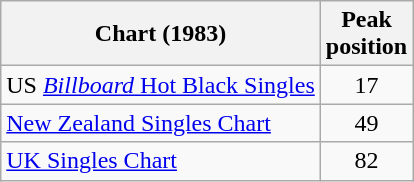<table class="wikitable sortable">
<tr>
<th>Chart (1983)</th>
<th>Peak<br>position</th>
</tr>
<tr>
<td>US <a href='#'><em>Billboard</em> Hot Black Singles</a></td>
<td align="center">17</td>
</tr>
<tr>
<td><a href='#'>New Zealand Singles Chart</a></td>
<td align="center">49</td>
</tr>
<tr>
<td><a href='#'>UK Singles Chart</a></td>
<td align="center">82</td>
</tr>
</table>
